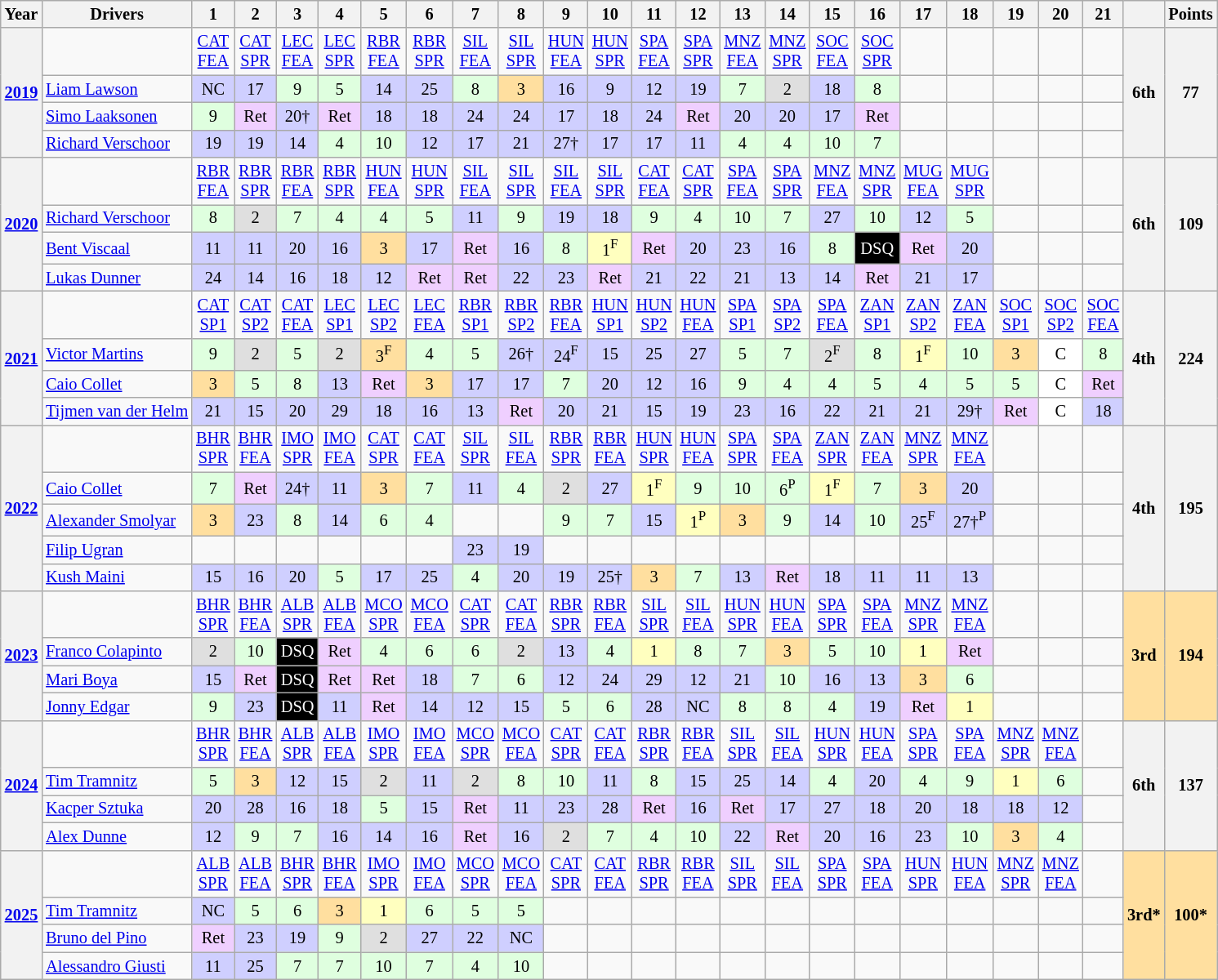<table class="wikitable" style="text-align:center; font-size:85%;">
<tr>
<th>Year</th>
<th>Drivers</th>
<th>1</th>
<th>2</th>
<th>3</th>
<th>4</th>
<th>5</th>
<th>6</th>
<th>7</th>
<th>8</th>
<th>9</th>
<th>10</th>
<th>11</th>
<th>12</th>
<th>13</th>
<th>14</th>
<th>15</th>
<th>16</th>
<th>17</th>
<th>18</th>
<th>19</th>
<th>20</th>
<th>21</th>
<th></th>
<th>Points</th>
</tr>
<tr>
<th rowspan=4><a href='#'>2019</a></th>
<td></td>
<td><a href='#'>CAT<br>FEA</a></td>
<td><a href='#'>CAT<br>SPR</a></td>
<td><a href='#'>LEC<br>FEA</a></td>
<td><a href='#'>LEC<br>SPR</a></td>
<td><a href='#'>RBR<br>FEA</a></td>
<td><a href='#'>RBR<br>SPR</a></td>
<td><a href='#'>SIL<br>FEA</a></td>
<td><a href='#'>SIL<br>SPR</a></td>
<td><a href='#'>HUN<br>FEA</a></td>
<td><a href='#'>HUN<br>SPR</a></td>
<td><a href='#'>SPA<br>FEA</a></td>
<td><a href='#'>SPA<br>SPR</a></td>
<td><a href='#'>MNZ<br>FEA</a></td>
<td><a href='#'>MNZ<br>SPR</a></td>
<td><a href='#'>SOC<br>FEA</a></td>
<td><a href='#'>SOC<br>SPR</a></td>
<td></td>
<td></td>
<td></td>
<td></td>
<td></td>
<th rowspan=4>6th</th>
<th rowspan=4>77</th>
</tr>
<tr>
<td align=left> <a href='#'>Liam Lawson</a></td>
<td style="background:#CFCFFF;">NC</td>
<td style="background:#CFCFFF;">17</td>
<td style="background:#DFFFDF;">9</td>
<td style="background:#DFFFDF;">5</td>
<td style="background:#CFCFFF;">14</td>
<td style="background:#CFCFFF;">25</td>
<td style="background:#DFFFDF;">8</td>
<td style="background:#FFDF9F;">3</td>
<td style="background:#CFCFFF;">16</td>
<td style="background:#CFCFFF;">9</td>
<td style="background:#CFCFFF;">12</td>
<td style="background:#CFCFFF;">19</td>
<td style="background:#DFFFDF;">7</td>
<td style="background:#DFDFDF;">2</td>
<td style="background:#CFCFFF;">18</td>
<td style="background:#DFFFDF;">8</td>
<td></td>
<td></td>
<td></td>
<td></td>
<td></td>
</tr>
<tr>
<td align=left> <a href='#'>Simo Laaksonen</a></td>
<td style="background:#DFFFDF;">9</td>
<td style="background:#EFCFFF;">Ret</td>
<td style="background:#CFCFFF;">20†</td>
<td style="background:#EFCFFF;">Ret</td>
<td style="background:#CFCFFF;">18</td>
<td style="background:#CFCFFF;">18</td>
<td style="background:#CFCFFF;">24</td>
<td style="background:#CFCFFF;">24</td>
<td style="background:#CFCFFF;">17</td>
<td style="background:#CFCFFF;">18</td>
<td style="background:#CFCFFF;">24</td>
<td style="background:#EFCFFF;">Ret</td>
<td style="background:#CFCFFF;">20</td>
<td style="background:#CFCFFF;">20</td>
<td style="background:#CFCFFF;">17</td>
<td style="background:#EFCFFF;">Ret</td>
<td></td>
<td></td>
<td></td>
<td></td>
<td></td>
</tr>
<tr>
<td align=left> <a href='#'>Richard Verschoor</a></td>
<td style="background:#CFCFFF;">19</td>
<td style="background:#CFCFFF;">19</td>
<td style="background:#CFCFFF;">14</td>
<td style="background:#DFFFDF;">4</td>
<td style="background:#DFFFDF;">10</td>
<td style="background:#CFCFFF;">12</td>
<td style="background:#CFCFFF;">17</td>
<td style="background:#CFCFFF;">21</td>
<td style="background:#CFCFFF;">27†</td>
<td style="background:#CFCFFF;">17</td>
<td style="background:#CFCFFF;">17</td>
<td style="background:#CFCFFF;">11</td>
<td style="background:#DFFFDF;">4</td>
<td style="background:#DFFFDF;">4</td>
<td style="background:#DFFFDF;">10</td>
<td style="background:#DFFFDF;">7</td>
<td></td>
<td></td>
<td></td>
<td></td>
<td></td>
</tr>
<tr>
<th rowspan=4><a href='#'>2020</a></th>
<td></td>
<td><a href='#'>RBR<br>FEA</a></td>
<td><a href='#'>RBR<br>SPR</a></td>
<td><a href='#'>RBR<br>FEA</a></td>
<td><a href='#'>RBR<br>SPR</a></td>
<td><a href='#'>HUN<br>FEA</a></td>
<td><a href='#'>HUN<br>SPR</a></td>
<td><a href='#'>SIL<br>FEA</a></td>
<td><a href='#'>SIL<br>SPR</a></td>
<td><a href='#'>SIL<br>FEA</a></td>
<td><a href='#'>SIL<br>SPR</a></td>
<td><a href='#'>CAT<br>FEA</a></td>
<td><a href='#'>CAT<br>SPR</a></td>
<td><a href='#'>SPA<br>FEA</a></td>
<td><a href='#'>SPA<br>SPR</a></td>
<td><a href='#'>MNZ<br>FEA</a></td>
<td><a href='#'>MNZ<br>SPR</a></td>
<td><a href='#'>MUG<br>FEA</a></td>
<td><a href='#'>MUG<br>SPR</a></td>
<td></td>
<td></td>
<td></td>
<th rowspan=4>6th</th>
<th rowspan=4>109</th>
</tr>
<tr>
<td align=left> <a href='#'>Richard Verschoor</a></td>
<td style="background:#DFFFDF;">8</td>
<td style="background:#DFDFDF;">2</td>
<td style="background:#DFFFDF;">7</td>
<td style="background:#DFFFDF;">4</td>
<td style="background:#DFFFDF;">4</td>
<td style="background:#DFFFDF;">5</td>
<td style="background:#CFCFFF;">11</td>
<td style="background:#DFFFDF;">9</td>
<td style="background:#CFCFFF;">19</td>
<td style="background:#CFCFFF;">18</td>
<td style="background:#DFFFDF;">9</td>
<td style="background:#DFFFDF;">4</td>
<td style="background:#DFFFDF;">10</td>
<td style="background:#DFFFDF;">7</td>
<td style="background:#CFCFFF;">27</td>
<td style="background:#DFFFDF;">10</td>
<td style="background:#CFCFFF;">12</td>
<td style="background:#DFFFDF;">5</td>
<td></td>
<td></td>
<td></td>
</tr>
<tr>
<td align=left> <a href='#'>Bent Viscaal</a></td>
<td style="background:#CFCFFF;">11</td>
<td style="background:#CFCFFF;">11</td>
<td style="background:#CFCFFF;">20</td>
<td style="background:#CFCFFF;">16</td>
<td style="background:#FFDF9F;">3</td>
<td style="background:#CFCFFF;">17</td>
<td style="background:#EFCFFF;">Ret</td>
<td style="background:#CFCFFF;">16</td>
<td style="background:#DFFFDF;">8</td>
<td style="background:#FFFFBF;">1<span><sup>F</sup></span></td>
<td style="background:#EFCFFF;">Ret</td>
<td style="background:#CFCFFF;">20</td>
<td style="background:#CFCFFF;">23</td>
<td style="background:#CFCFFF;">16</td>
<td style="background:#DFFFDF;">8</td>
<td style="background-color:#000000;color:white">DSQ</td>
<td style="background:#EFCFFF;">Ret</td>
<td style="background:#CFCFFF;">20</td>
<td></td>
<td></td>
<td></td>
</tr>
<tr>
<td align=left> <a href='#'>Lukas Dunner</a></td>
<td style="background:#CFCFFF;">24</td>
<td style="background:#CFCFFF;">14</td>
<td style="background:#CFCFFF;">16</td>
<td style="background:#CFCFFF;">18</td>
<td style="background:#CFCFFF;">12</td>
<td style="background:#EFCFFF;">Ret</td>
<td style="background:#EFCFFF;">Ret</td>
<td style="background:#CFCFFF;">22</td>
<td style="background:#CFCFFF;">23</td>
<td style="background:#EFCFFF;">Ret</td>
<td style="background:#CFCFFF;">21</td>
<td style="background:#CFCFFF;">22</td>
<td style="background:#CFCFFF;">21</td>
<td style="background:#CFCFFF;">13</td>
<td style="background:#CFCFFF;">14</td>
<td style="background:#EFCFFF;">Ret</td>
<td style="background:#CFCFFF;">21</td>
<td style="background:#CFCFFF;">17</td>
<td></td>
<td></td>
<td></td>
</tr>
<tr>
<th rowspan=4><a href='#'>2021</a></th>
<td></td>
<td><a href='#'>CAT<br>SP1</a></td>
<td><a href='#'>CAT<br>SP2</a></td>
<td><a href='#'>CAT<br>FEA</a></td>
<td><a href='#'>LEC<br>SP1</a></td>
<td><a href='#'>LEC<br>SP2</a></td>
<td><a href='#'>LEC<br>FEA</a></td>
<td><a href='#'>RBR<br>SP1</a></td>
<td><a href='#'>RBR<br>SP2</a></td>
<td><a href='#'>RBR<br>FEA</a></td>
<td><a href='#'>HUN<br>SP1</a></td>
<td><a href='#'>HUN<br>SP2</a></td>
<td><a href='#'>HUN<br>FEA</a></td>
<td><a href='#'>SPA<br>SP1</a></td>
<td><a href='#'>SPA<br>SP2</a></td>
<td><a href='#'>SPA<br>FEA</a></td>
<td><a href='#'>ZAN<br>SP1</a></td>
<td><a href='#'>ZAN<br>SP2</a></td>
<td><a href='#'>ZAN<br>FEA</a></td>
<td><a href='#'>SOC<br>SP1</a></td>
<td><a href='#'>SOC<br>SP2</a></td>
<td><a href='#'>SOC<br>FEA</a></td>
<th rowspan=4 style="background:#;">4th</th>
<th rowspan=4 style="background:#;">224</th>
</tr>
<tr>
<td align=left> <a href='#'>Victor Martins</a></td>
<td style="background:#DFFFDF;">9</td>
<td style="background:#DFDFDF;">2</td>
<td style="background:#DFFFDF;">5</td>
<td style="background:#DFDFDF;">2</td>
<td style="background:#FFDF9F;">3<span><sup>F</sup></span></td>
<td style="background:#DFFFDF;">4</td>
<td style="background:#DFFFDF;">5</td>
<td style="background:#CFCFFF;">26†</td>
<td style="background:#CFCFFF;">24<span><sup>F</sup></span></td>
<td style="background:#CFCFFF;">15</td>
<td style="background:#CFCFFF;">25</td>
<td style="background:#CFCFFF;">27</td>
<td style="background:#DFFFDF;">5</td>
<td style="background:#DFFFDF;">7</td>
<td style="background:#DFDFDF;">2<span><sup>F</sup></span></td>
<td style="background:#DFFFDF;">8</td>
<td style="background:#FFFFBF;">1<span><sup>F</sup></span></td>
<td style="background:#DFFFDF;">10</td>
<td style="background:#FFDF9F;">3</td>
<td style="background:#FFFFFF;">C</td>
<td style="background:#DFFFDF;">8</td>
</tr>
<tr>
<td align=left> <a href='#'>Caio Collet</a></td>
<td style="background:#FFDF9F;">3</td>
<td style="background:#DFFFDF;">5</td>
<td style="background:#DFFFDF;">8</td>
<td style="background:#CFCFFF;">13</td>
<td style="background:#EFCFFF;">Ret</td>
<td style="background:#FFDF9F;">3</td>
<td style="background:#CFCFFF;">17</td>
<td style="background:#CFCFFF;">17</td>
<td style="background:#DFFFDF;">7</td>
<td style="background:#CFCFFF;">20</td>
<td style="background:#CFCFFF;">12</td>
<td style="background:#CFCFFF;">16</td>
<td style="background:#DFFFDF;">9</td>
<td style="background:#DFFFDF;">4</td>
<td style="background:#DFFFDF;">4</td>
<td style="background:#DFFFDF;">5</td>
<td style="background:#DFFFDF;">4</td>
<td style="background:#DFFFDF;">5</td>
<td style="background:#DFFFDF;">5</td>
<td style="background:#FFFFFF;">C</td>
<td style="background:#EFCFFF;">Ret</td>
</tr>
<tr>
<td align=left> <a href='#'>Tijmen van der Helm</a></td>
<td style="background:#CFCFFF;">21</td>
<td style="background:#CFCFFF;">15</td>
<td style="background:#CFCFFF;">20</td>
<td style="background:#CFCFFF;">29</td>
<td style="background:#CFCFFF;">18</td>
<td style="background:#CFCFFF;">16</td>
<td style="background:#CFCFFF;">13</td>
<td style="background:#EFCFFF;">Ret</td>
<td style="background:#CFCFFF;">20</td>
<td style="background:#CFCFFF;">21</td>
<td style="background:#CFCFFF;">15</td>
<td style="background:#CFCFFF;">19</td>
<td style="background:#CFCFFF;">23</td>
<td style="background:#CFCFFF;">16</td>
<td style="background:#CFCFFF;">22</td>
<td style="background:#CFCFFF;">21</td>
<td style="background:#CFCFFF;">21</td>
<td style="background:#CFCFFF;">29†</td>
<td style="background:#EFCFFF;">Ret</td>
<td style="background:#FFFFFF;">C</td>
<td style="background:#CFCFFF;">18</td>
</tr>
<tr>
<th rowspan=5><a href='#'>2022</a></th>
<td></td>
<td><a href='#'>BHR<br>SPR</a></td>
<td><a href='#'>BHR<br>FEA</a></td>
<td><a href='#'>IMO<br>SPR</a></td>
<td><a href='#'>IMO<br>FEA</a></td>
<td><a href='#'>CAT<br>SPR</a></td>
<td><a href='#'>CAT<br>FEA</a></td>
<td><a href='#'>SIL<br>SPR</a></td>
<td><a href='#'>SIL<br>FEA</a></td>
<td><a href='#'>RBR<br>SPR</a></td>
<td><a href='#'>RBR<br>FEA</a></td>
<td><a href='#'>HUN<br>SPR</a></td>
<td><a href='#'>HUN<br>FEA</a></td>
<td><a href='#'>SPA<br>SPR</a></td>
<td><a href='#'>SPA<br>FEA</a></td>
<td><a href='#'>ZAN<br>SPR</a></td>
<td><a href='#'>ZAN<br>FEA</a></td>
<td><a href='#'>MNZ<br>SPR</a></td>
<td><a href='#'>MNZ<br>FEA</a></td>
<td></td>
<td></td>
<td></td>
<th rowspan=5 style="background:#;">4th</th>
<th rowspan=5 style="background:#;">195</th>
</tr>
<tr>
<td align=left> <a href='#'>Caio Collet</a></td>
<td style="background:#DFFFDF;">7</td>
<td style="background:#EFCFFF;">Ret</td>
<td style="background:#CFCFFF;">24†</td>
<td style="background:#CFCFFF;">11</td>
<td style="background:#FFDF9F;">3</td>
<td style="background:#DFFFDF;">7</td>
<td style="background:#CFCFFF;">11</td>
<td style="background:#DFFFDF;">4</td>
<td style="background:#DFDFDF;">2</td>
<td style="background:#CFCFFF;">27</td>
<td style="background:#FFFFBF;">1<span><sup>F</sup></span></td>
<td style="background:#DFFFDF;">9</td>
<td style="background:#DFFFDF;">10</td>
<td style="background:#DFFFDF;">6<span><sup>P</sup></span></td>
<td style="background:#FFFFBF;">1<span><sup>F</sup></span></td>
<td style="background:#DFFFDF;">7</td>
<td style="background:#FFDF9F;">3</td>
<td style="background:#CFCFFF;">20</td>
<td></td>
<td></td>
<td></td>
</tr>
<tr>
<td align=left> <a href='#'>Alexander Smolyar</a></td>
<td style="background:#FFDF9F;">3</td>
<td style="background:#CFCFFF;">23</td>
<td style="background:#DFFFDF;">8</td>
<td style="background:#CFCFFF;">14</td>
<td style="background:#DFFFDF;">6</td>
<td style="background:#DFFFDF;">4</td>
<td></td>
<td></td>
<td style="background:#DFFFDF;">9</td>
<td style="background:#DFFFDF;">7</td>
<td style="background:#CFCFFF;">15</td>
<td style="background:#FFFFBF;">1<span><sup>P</sup></span></td>
<td style="background:#FFDF9F;">3</td>
<td style="background:#DFFFDF;">9</td>
<td style="background:#CFCFFF;">14</td>
<td style="background:#DFFFDF;">10</td>
<td style="background:#CFCFFF;">25<span><sup>F</sup></span></td>
<td style="background:#CFCFFF;">27†<span><sup>P</sup></span></td>
<td></td>
<td></td>
<td></td>
</tr>
<tr>
<td align=left> <a href='#'>Filip Ugran</a></td>
<td></td>
<td></td>
<td></td>
<td></td>
<td></td>
<td></td>
<td style="background:#CFCFFF;">23</td>
<td style="background:#CFCFFF;">19</td>
<td></td>
<td></td>
<td></td>
<td></td>
<td></td>
<td></td>
<td></td>
<td></td>
<td></td>
<td></td>
<td></td>
<td></td>
<td></td>
</tr>
<tr>
<td align=left> <a href='#'>Kush Maini</a></td>
<td style="background:#CFCFFF;">15</td>
<td style="background:#CFCFFF;">16</td>
<td style="background:#CFCFFF;">20</td>
<td style="background:#DFFFDF;">5</td>
<td style="background:#CFCFFF;">17</td>
<td style="background:#CFCFFF;">25</td>
<td style="background:#DFFFDF;">4</td>
<td style="background:#CFCFFF;">20</td>
<td style="background:#CFCFFF;">19</td>
<td style="background:#CFCFFF;">25†</td>
<td style="background:#FFDF9F;">3</td>
<td style="background:#DFFFDF;">7</td>
<td style="background:#CFCFFF;">13</td>
<td style="background:#EFCFFF;">Ret</td>
<td style="background:#CFCFFF;">18</td>
<td style="background:#CFCFFF;">11</td>
<td style="background:#CFCFFF;">11</td>
<td style="background:#CFCFFF;">13</td>
<td></td>
<td></td>
<td></td>
</tr>
<tr>
<th rowspan=4><a href='#'>2023</a></th>
<td></td>
<td><a href='#'>BHR<br>SPR</a></td>
<td><a href='#'>BHR<br>FEA</a></td>
<td><a href='#'>ALB<br>SPR</a></td>
<td><a href='#'>ALB<br>FEA</a></td>
<td><a href='#'>MCO<br>SPR</a></td>
<td><a href='#'>MCO<br>FEA</a></td>
<td><a href='#'>CAT<br>SPR</a></td>
<td><a href='#'>CAT<br>FEA</a></td>
<td><a href='#'>RBR<br>SPR</a></td>
<td><a href='#'>RBR<br>FEA</a></td>
<td><a href='#'>SIL<br>SPR</a></td>
<td><a href='#'>SIL<br>FEA</a></td>
<td><a href='#'>HUN<br>SPR</a></td>
<td><a href='#'>HUN<br>FEA</a></td>
<td><a href='#'>SPA<br>SPR</a></td>
<td><a href='#'>SPA<br>FEA</a></td>
<td><a href='#'>MNZ<br>SPR</a></td>
<td><a href='#'>MNZ<br>FEA</a></td>
<td></td>
<td></td>
<td></td>
<th rowspan=4 style="background:#FFDF9F;">3rd</th>
<th rowspan=4 style="background:#FFDF9F;">194</th>
</tr>
<tr>
<td align=left> <a href='#'>Franco Colapinto</a></td>
<td style="background:#DFDFDF;">2</td>
<td style="background:#DFFFDF;">10</td>
<td style="background-color:#000000;color:white">DSQ</td>
<td style="background:#EFCFFF;">Ret</td>
<td style="background:#DFFFDF;">4</td>
<td style="background:#DFFFDF;">6</td>
<td style="background:#DFFFDF;">6</td>
<td style="background:#DFDFDF;">2</td>
<td style="background:#CFCFFF;">13</td>
<td style="background:#DFFFDF;">4</td>
<td style="background:#FFFFBF;">1</td>
<td style="background:#DFFFDF;">8</td>
<td style="background:#DFFFDF;">7</td>
<td style="background:#FFDF9F;">3</td>
<td style="background:#DFFFDF;">5</td>
<td style="background:#DFFFDF;">10</td>
<td style="background:#FFFFBF;">1</td>
<td style="background:#EFCFFF;">Ret</td>
<td></td>
<td></td>
<td></td>
</tr>
<tr>
<td align=left> <a href='#'>Mari Boya</a></td>
<td style="background:#CFCFFF;">15</td>
<td style="background:#EFCFFF;">Ret</td>
<td style="background-color:#000000;color:white">DSQ</td>
<td style="background:#EFCFFF;">Ret</td>
<td style="background:#EFCFFF;">Ret</td>
<td style="background:#CFCFFF;">18</td>
<td style="background:#DFFFDF;">7</td>
<td style="background:#DFFFDF;">6</td>
<td style="background:#CFCFFF;">12</td>
<td style="background:#CFCFFF;">24</td>
<td style="background:#CFCFFF;">29</td>
<td style="background:#CFCFFF;">12</td>
<td style="background:#CFCFFF;">21</td>
<td style="background:#DFFFDF;">10</td>
<td style="background:#CFCFFF;">16</td>
<td style="background:#CFCFFF;">13</td>
<td style="background:#FFDF9F;">3</td>
<td style="background:#DFFFDF;">6</td>
<td></td>
<td></td>
<td></td>
</tr>
<tr>
<td align=left> <a href='#'>Jonny Edgar</a></td>
<td style="background:#DFFFDF;">9</td>
<td style="background:#CFCFFF;">23</td>
<td style="background-color:#000000;color:white">DSQ</td>
<td style="background:#CFCFFF;">11</td>
<td style="background:#EFCFFF;">Ret</td>
<td style="background:#CFCFFF;">14</td>
<td style="background:#CFCFFF;">12</td>
<td style="background:#CFCFFF;">15</td>
<td style="background:#DFFFDF;">5</td>
<td style="background:#DFFFDF;">6</td>
<td style="background:#CFCFFF;">28</td>
<td style="background:#CFCFFF;">NC</td>
<td style="background:#DFFFDF;">8</td>
<td style="background:#DFFFDF;">8</td>
<td style="background:#DFFFDF;">4</td>
<td style="background:#CFCFFF;">19</td>
<td style="background:#EFCFFF;">Ret</td>
<td style="background:#FFFFBF;">1</td>
<td></td>
<td></td>
<td></td>
</tr>
<tr>
<th rowspan=4><a href='#'>2024</a></th>
<td></td>
<td><a href='#'>BHR<br>SPR</a></td>
<td><a href='#'>BHR<br>FEA</a></td>
<td><a href='#'>ALB<br>SPR</a></td>
<td><a href='#'>ALB<br>FEA</a></td>
<td><a href='#'>IMO<br>SPR</a></td>
<td><a href='#'>IMO<br>FEA</a></td>
<td><a href='#'>MCO<br>SPR</a></td>
<td><a href='#'>MCO<br>FEA</a></td>
<td><a href='#'>CAT<br>SPR</a></td>
<td><a href='#'>CAT<br>FEA</a></td>
<td><a href='#'>RBR<br>SPR</a></td>
<td><a href='#'>RBR<br>FEA</a></td>
<td><a href='#'>SIL<br>SPR</a></td>
<td><a href='#'>SIL<br>FEA</a></td>
<td><a href='#'>HUN<br>SPR</a></td>
<td><a href='#'>HUN<br>FEA</a></td>
<td><a href='#'>SPA<br>SPR</a></td>
<td><a href='#'>SPA<br>FEA</a></td>
<td><a href='#'>MNZ<br>SPR</a></td>
<td><a href='#'>MNZ<br>FEA</a></td>
<td></td>
<th rowspan=4 style="background:#;">6th</th>
<th rowspan=4 style="background:#;">137</th>
</tr>
<tr>
<td align=left> <a href='#'>Tim Tramnitz</a></td>
<td style="background:#DFFFDF;">5</td>
<td style="background:#FFDF9F;">3</td>
<td style="background:#CFCFFF;">12</td>
<td style="background:#CFCFFF;">15</td>
<td style="background:#DFDFDF;">2</td>
<td style="background:#CFCFFF;">11</td>
<td style="background:#DFDFDF;">2</td>
<td style="background:#DFFFDF;">8</td>
<td style="background:#DFFFDF;">10</td>
<td style="background:#CFCFFF;">11</td>
<td style="background:#DFFFDF;">8</td>
<td style="background:#CFCFFF;">15</td>
<td style="background:#CFCFFF;">25</td>
<td style="background:#CFCFFF;">14</td>
<td style="background:#DFFFDF;">4</td>
<td style="background:#CFCFFF;">20</td>
<td style="background:#DFFFDF;">4</td>
<td style="background:#DFFFDF;">9</td>
<td style="background:#FFFFBF;">1</td>
<td style="background:#DFFFDF;">6</td>
<td></td>
</tr>
<tr>
<td align=left> <a href='#'>Kacper Sztuka</a></td>
<td style="background:#CFCFFF;">20</td>
<td style="background:#CFCFFF;">28</td>
<td style="background:#CFCFFF;">16</td>
<td style="background:#CFCFFF;">18</td>
<td style="background:#DFFFDF;">5</td>
<td style="background:#CFCFFF;">15</td>
<td style="background:#EFCFFF;">Ret</td>
<td style="background:#CFCFFF;">11</td>
<td style="background:#CFCFFF;">23</td>
<td style="background:#CFCFFF;">28</td>
<td style="background:#EFCFFF;">Ret</td>
<td style="background:#CFCFFF;">16</td>
<td style="background:#EFCFFF;">Ret</td>
<td style="background:#CFCFFF;">17</td>
<td style="background:#CFCFFF;">27</td>
<td style="background:#CFCFFF;">18</td>
<td style="background:#CFCFFF;">20</td>
<td style="background:#CFCFFF;">18</td>
<td style="background:#CFCFFF;">18</td>
<td style="background:#CFCFFF;">12</td>
<td></td>
</tr>
<tr>
<td align=left> <a href='#'>Alex Dunne</a></td>
<td style="background:#CFCFFF;">12</td>
<td style="background:#DFFFDF;">9</td>
<td style="background:#DFFFDF;">7</td>
<td style="background:#CFCFFF;">16</td>
<td style="background:#CFCFFF;">14</td>
<td style="background:#CFCFFF;">16</td>
<td style="background:#EFCFFF;">Ret</td>
<td style="background:#CFCFFF;">16</td>
<td style="background:#DFDFDF;">2</td>
<td style="background:#DFFFDF;">7</td>
<td style="background:#DFFFDF;">4</td>
<td style="background:#DFFFDF;">10</td>
<td style="background:#CFCFFF;">22</td>
<td style="background:#EFCFFF;">Ret</td>
<td style="background:#CFCFFF;">20</td>
<td style="background:#CFCFFF;">16</td>
<td style="background:#CFCFFF;">23</td>
<td style="background:#DFFFDF;">10</td>
<td style="background:#FFDF9F;">3</td>
<td style="background:#DFFFDF;">4</td>
<td></td>
</tr>
<tr>
<th rowspan=4><a href='#'>2025</a></th>
<td></td>
<td><a href='#'>ALB<br>SPR</a></td>
<td><a href='#'>ALB<br>FEA</a></td>
<td><a href='#'>BHR<br>SPR</a></td>
<td><a href='#'>BHR<br>FEA</a></td>
<td><a href='#'>IMO<br>SPR</a></td>
<td><a href='#'>IMO<br>FEA</a></td>
<td><a href='#'>MCO<br>SPR</a></td>
<td><a href='#'>MCO<br>FEA</a></td>
<td><a href='#'>CAT<br>SPR</a></td>
<td><a href='#'>CAT<br>FEA</a></td>
<td><a href='#'>RBR<br>SPR</a></td>
<td><a href='#'>RBR<br>FEA</a></td>
<td><a href='#'>SIL<br>SPR</a></td>
<td><a href='#'>SIL<br>FEA</a></td>
<td><a href='#'>SPA<br>SPR</a></td>
<td><a href='#'>SPA<br>FEA</a></td>
<td><a href='#'>HUN<br>SPR</a></td>
<td><a href='#'>HUN<br>FEA</a></td>
<td><a href='#'>MNZ<br>SPR</a></td>
<td><a href='#'>MNZ<br>FEA</a></td>
<td></td>
<th rowspan=4 style="background:#FFDF9F;">3rd*</th>
<th rowspan=4 style="background:#FFDF9F;">100*</th>
</tr>
<tr>
<td align=left> <a href='#'>Tim Tramnitz</a></td>
<td style="background:#CFCFFF;">NC</td>
<td style="background:#DFFFDF;">5</td>
<td style="background:#DFFFDF;">6</td>
<td style="background:#FFDF9F;">3</td>
<td style="background:#FFFFBF;">1</td>
<td style="background:#DFFFDF;">6</td>
<td style="background:#DFFFDF;">5</td>
<td style="background:#DFFFDF;">5</td>
<td></td>
<td></td>
<td></td>
<td></td>
<td></td>
<td></td>
<td></td>
<td></td>
<td></td>
<td></td>
<td></td>
<td></td>
<td></td>
</tr>
<tr>
<td align=left> <a href='#'>Bruno del Pino</a></td>
<td style="background:#EFCFFF;">Ret</td>
<td style="background:#CFCFFF;">23</td>
<td style="background:#CFCFFF;">19</td>
<td style="background:#DFFFDF;">9</td>
<td style="background:#DFDFDF;">2</td>
<td style="background:#CFCFFF;">27</td>
<td style="background:#CFCFFF;">22</td>
<td style="background:#CFCFFF;">NC</td>
<td></td>
<td></td>
<td></td>
<td></td>
<td></td>
<td></td>
<td></td>
<td></td>
<td></td>
<td></td>
<td></td>
<td></td>
<td></td>
</tr>
<tr>
<td align=left> <a href='#'>Alessandro Giusti</a></td>
<td style="background:#CFCFFF;">11</td>
<td style="background:#CFCFFF;">25</td>
<td style="background:#DFFFDF;">7</td>
<td style="background:#DFFFDF;">7</td>
<td style="background:#DFFFDF;">10</td>
<td style="background:#DFFFDF;">7</td>
<td style="background:#DFFFDF;">4</td>
<td style="background:#DFFFDF;">10</td>
<td></td>
<td></td>
<td></td>
<td></td>
<td></td>
<td></td>
<td></td>
<td></td>
<td></td>
<td></td>
<td></td>
<td></td>
<td></td>
</tr>
</table>
